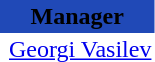<table class="toccolours" border="0" cellpadding="2" cellspacing="0" align="left" style="margin:0.5em;">
<tr>
<th colspan="2" align="center" bgcolor="#2049B7"><span>Manager</span></th>
</tr>
<tr>
<td></td>
<td> <a href='#'>Georgi Vasilev</a></td>
</tr>
</table>
